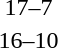<table style="text-align:center">
<tr>
<th width=200></th>
<th width=100></th>
<th width=200></th>
</tr>
<tr>
<td align=right><strong></strong></td>
<td>17–7</td>
<td align=left></td>
</tr>
<tr>
<td align=right><strong></strong></td>
<td>16–10</td>
<td align=left></td>
</tr>
</table>
